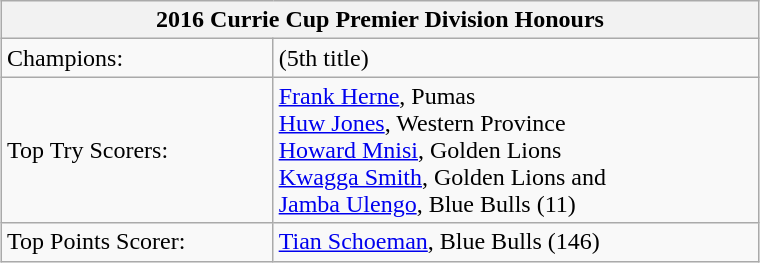<table class="wikitable" style="text-align:left; font-size:100%; width:40%; margin:1em auto 1em auto;">
<tr>
<th colspan=2>2016 Currie Cup Premier Division Honours</th>
</tr>
<tr>
<td>Champions:</td>
<td> (5th title)</td>
</tr>
<tr>
<td>Top Try Scorers:</td>
<td><a href='#'>Frank Herne</a>, Pumas <br> <a href='#'>Huw Jones</a>, Western Province <br> <a href='#'>Howard Mnisi</a>, Golden Lions <br> <a href='#'>Kwagga Smith</a>, Golden Lions and <br> <a href='#'>Jamba Ulengo</a>, Blue Bulls (11)</td>
</tr>
<tr>
<td>Top Points Scorer:</td>
<td><a href='#'>Tian Schoeman</a>, Blue Bulls (146)</td>
</tr>
</table>
